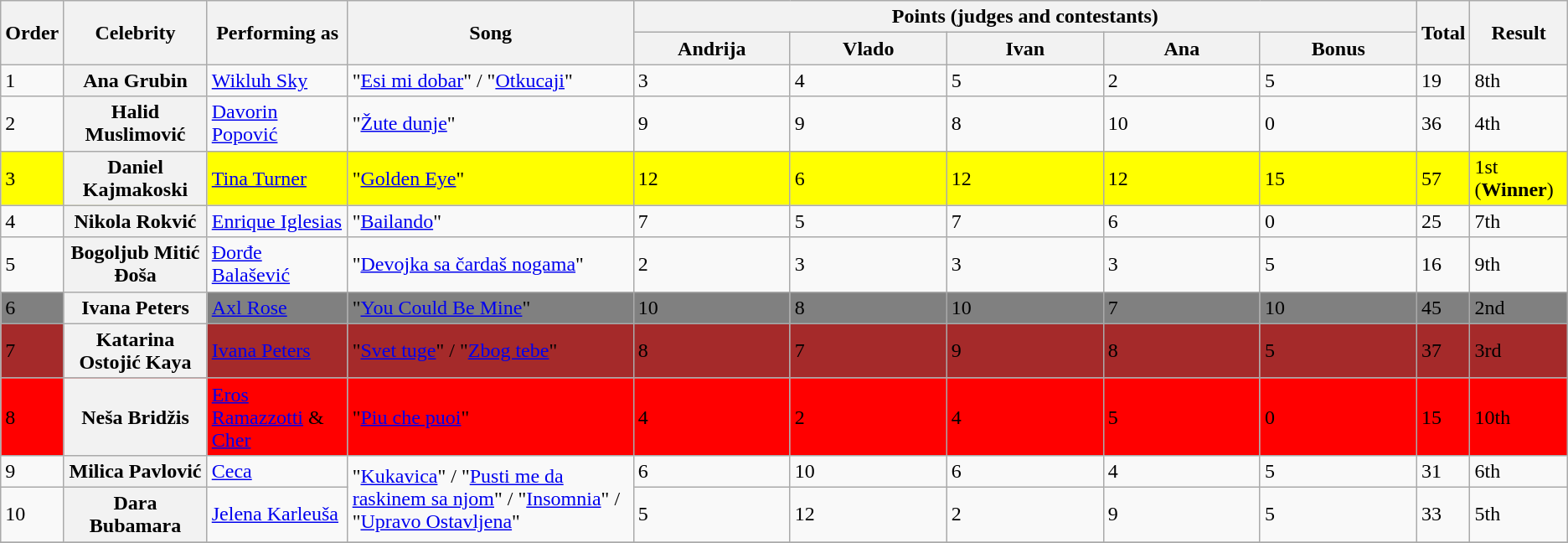<table class=wikitable>
<tr>
<th rowspan="2">Order</th>
<th rowspan="2">Celebrity</th>
<th rowspan="2">Performing as</th>
<th rowspan="2">Song</th>
<th colspan="5" style="width:50%;">Points (judges and contestants)</th>
<th rowspan="2">Total</th>
<th rowspan="2">Result</th>
</tr>
<tr>
<th style="width:10%;">Andrija</th>
<th style="width:10%;">Vlado</th>
<th style="width:10%;">Ivan</th>
<th style="width:10%;">Ana</th>
<th style="width:10%;">Bonus</th>
</tr>
<tr>
<td>1</td>
<th scope="row">Ana Grubin</th>
<td><a href='#'>Wikluh Sky</a></td>
<td>"<a href='#'>Esi mi dobar</a>" / "<a href='#'>Otkucaji</a>" </td>
<td>3</td>
<td>4</td>
<td>5</td>
<td>2</td>
<td>5</td>
<td>19</td>
<td>8th</td>
</tr>
<tr>
<td>2</td>
<th scope="row">Halid Muslimović</th>
<td><a href='#'>Davorin Popović</a></td>
<td>"<a href='#'>Žute dunje</a>"</td>
<td>9</td>
<td>9</td>
<td>8</td>
<td>10</td>
<td>0</td>
<td>36</td>
<td>4th</td>
</tr>
<tr style="background:yellow;">
<td>3</td>
<th scope="row">Daniel Kajmakoski</th>
<td><a href='#'>Tina Turner</a></td>
<td>"<a href='#'>Golden Eye</a>"</td>
<td>12</td>
<td>6</td>
<td>12</td>
<td>12</td>
<td>15</td>
<td>57</td>
<td>1st (<strong>Winner</strong>)</td>
</tr>
<tr>
<td>4</td>
<th scope="row">Nikola Rokvić</th>
<td><a href='#'>Enrique Iglesias</a></td>
<td>"<a href='#'>Bailando</a>"</td>
<td>7</td>
<td>5</td>
<td>7</td>
<td>6</td>
<td>0</td>
<td>25</td>
<td>7th</td>
</tr>
<tr>
<td>5</td>
<th scope="row">Bogoljub Mitić Đoša</th>
<td><a href='#'>Đorđe Balašević</a></td>
<td>"<a href='#'>Devojka sa čardaš nogama</a>"</td>
<td>2</td>
<td>3</td>
<td>3</td>
<td>3</td>
<td>5</td>
<td>16</td>
<td>9th</td>
</tr>
<tr bgcolor="grey">
<td>6</td>
<th scope="row">Ivana Peters</th>
<td><a href='#'>Axl Rose</a></td>
<td>"<a href='#'>You Could Be Mine</a>"</td>
<td>10</td>
<td>8</td>
<td>10</td>
<td>7</td>
<td>10</td>
<td>45</td>
<td>2nd</td>
</tr>
<tr bgcolor="brown">
<td>7</td>
<th scope="row">Katarina Ostojić Kaya</th>
<td><a href='#'>Ivana Peters</a></td>
<td>"<a href='#'>Svet tuge</a>" / "<a href='#'>Zbog tebe</a>"</td>
<td>8</td>
<td>7</td>
<td>9</td>
<td>8</td>
<td>5</td>
<td>37</td>
<td>3rd</td>
</tr>
<tr bgcolor="red">
<td>8</td>
<th scope="row">Neša Bridžis</th>
<td><a href='#'>Eros Ramazzotti</a> & <a href='#'>Cher</a></td>
<td>"<a href='#'>Piu che puoi</a>"</td>
<td>4</td>
<td>2</td>
<td>4</td>
<td>5</td>
<td>0</td>
<td>15</td>
<td>10th</td>
</tr>
<tr>
<td>9</td>
<th scope="row">Milica Pavlović</th>
<td><a href='#'>Ceca</a></td>
<td rowspan="2">"<a href='#'>Kukavica</a>" / "<a href='#'>Pusti me da raskinem sa njom</a>" / "<a href='#'>Insomnia</a>" / "<a href='#'>Upravo Ostavljena</a>"</td>
<td>6</td>
<td>10</td>
<td>6</td>
<td>4</td>
<td>5</td>
<td>31</td>
<td>6th</td>
</tr>
<tr>
<td>10</td>
<th scope="row">Dara Bubamara</th>
<td><a href='#'>Jelena Karleuša</a></td>
<td>5</td>
<td>12</td>
<td>2</td>
<td>9</td>
<td>5</td>
<td>33</td>
<td>5th</td>
</tr>
<tr>
</tr>
</table>
